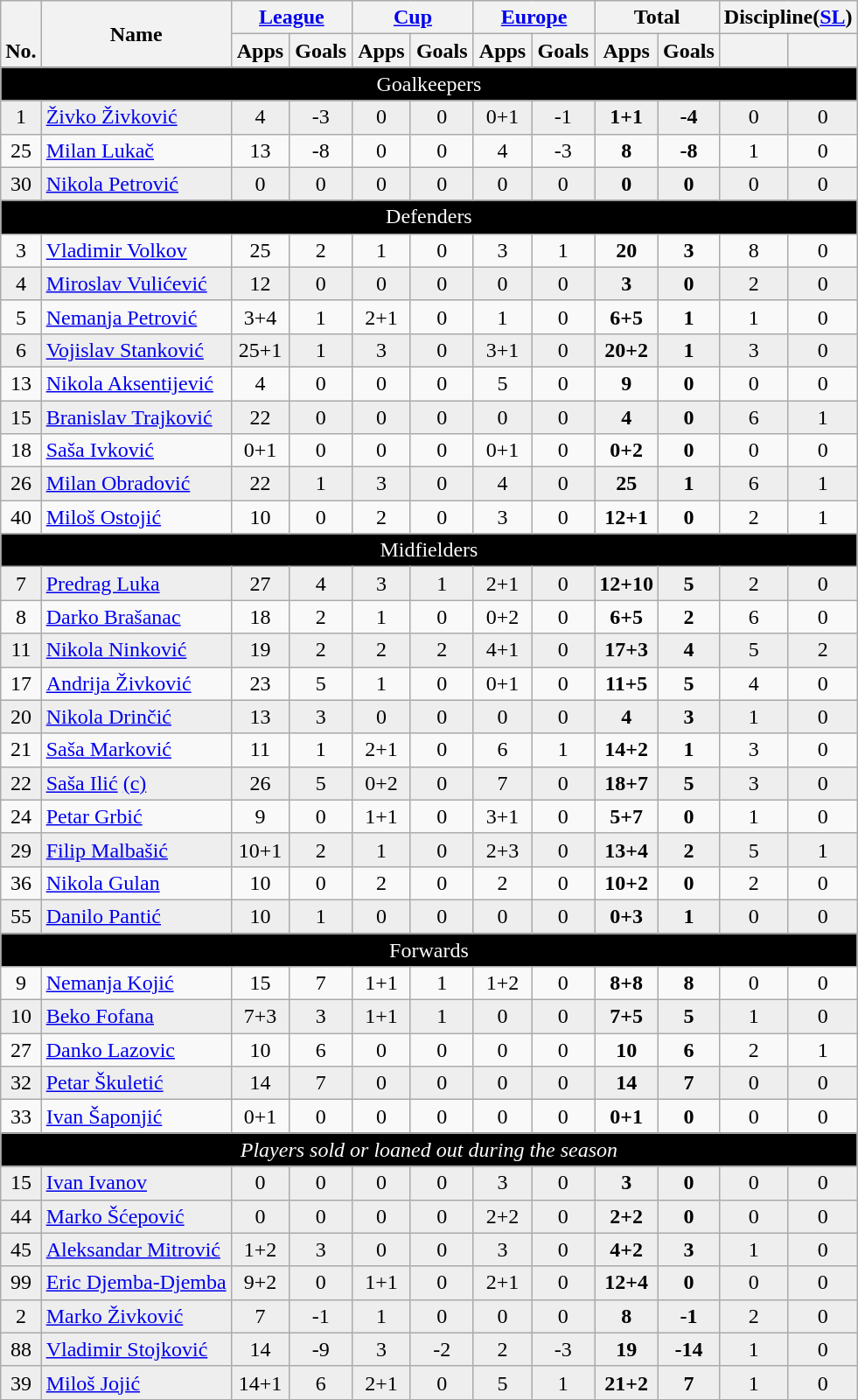<table class="wikitable" style="text-align:center">
<tr>
<th rowspan=2 valign="bottom">No.</th>
<th rowspan=2>Name</th>
<th colspan=2 width="85"><a href='#'>League</a></th>
<th colspan=2 width="85"><a href='#'>Cup</a></th>
<th colspan=2 width="85"><a href='#'>Europe</a></th>
<th colspan=2 width="85">Total</th>
<th colspan=2 width="85">Discipline(<a href='#'>SL</a>)</th>
</tr>
<tr>
<th>Apps</th>
<th>Goals</th>
<th>Apps</th>
<th>Goals</th>
<th>Apps</th>
<th>Goals</th>
<th>Apps</th>
<th>Goals</th>
<th></th>
<th></th>
</tr>
<tr>
<td style="background: black;color:white" align=center colspan=15>Goalkeepers</td>
</tr>
<tr bgcolor=#EEEEEE>
<td>1</td>
<td align=left> <a href='#'>Živko Živković</a></td>
<td>4</td>
<td>-3</td>
<td>0</td>
<td>0</td>
<td>0+1</td>
<td>-1</td>
<td><strong>1+1</strong></td>
<td><strong>-4</strong></td>
<td>0</td>
<td>0</td>
</tr>
<tr>
<td>25</td>
<td align=left> <a href='#'>Milan Lukač</a></td>
<td>13</td>
<td>-8</td>
<td>0</td>
<td>0</td>
<td>4</td>
<td>-3</td>
<td><strong>8</strong></td>
<td><strong>-8</strong></td>
<td>1</td>
<td>0</td>
</tr>
<tr bgcolor=#EEEEEE>
<td>30</td>
<td align=left> <a href='#'>Nikola Petrović</a></td>
<td>0</td>
<td>0</td>
<td>0</td>
<td>0</td>
<td>0</td>
<td>0</td>
<td><strong>0</strong></td>
<td><strong>0</strong></td>
<td>0</td>
<td>0</td>
</tr>
<tr>
<td align=center colspan=15 style="background: black;color:white">Defenders</td>
</tr>
<tr>
<td>3</td>
<td align=left> <a href='#'>Vladimir Volkov</a></td>
<td>25</td>
<td>2</td>
<td>1</td>
<td>0</td>
<td>3</td>
<td>1</td>
<td><strong>20</strong></td>
<td><strong>3</strong></td>
<td>8</td>
<td>0</td>
</tr>
<tr bgcolor=#EEEEEE>
<td>4</td>
<td align=left> <a href='#'>Miroslav Vulićević</a></td>
<td>12</td>
<td>0</td>
<td>0</td>
<td>0</td>
<td>0</td>
<td>0</td>
<td><strong>3</strong></td>
<td><strong>0</strong></td>
<td>2</td>
<td>0</td>
</tr>
<tr>
<td>5</td>
<td align=left> <a href='#'>Nemanja Petrović</a></td>
<td>3+4</td>
<td>1</td>
<td>2+1</td>
<td>0</td>
<td>1</td>
<td>0</td>
<td><strong>6+5</strong></td>
<td><strong>1</strong></td>
<td>1</td>
<td>0</td>
</tr>
<tr bgcolor=#EEEEEE>
<td>6</td>
<td align=left> <a href='#'>Vojislav Stanković</a></td>
<td>25+1</td>
<td>1</td>
<td>3</td>
<td>0</td>
<td>3+1</td>
<td>0</td>
<td><strong>20+2</strong></td>
<td><strong>1</strong></td>
<td>3</td>
<td>0</td>
</tr>
<tr>
<td>13</td>
<td align=left> <a href='#'>Nikola Aksentijević</a></td>
<td>4</td>
<td>0</td>
<td>0</td>
<td>0</td>
<td>5</td>
<td>0</td>
<td><strong>9</strong></td>
<td><strong>0</strong></td>
<td>0</td>
<td>0</td>
</tr>
<tr bgcolor=#EEEEEE>
<td>15</td>
<td align=left> <a href='#'>Branislav Trajković</a></td>
<td>22</td>
<td>0</td>
<td>0</td>
<td>0</td>
<td>0</td>
<td>0</td>
<td><strong>4</strong></td>
<td><strong>0</strong></td>
<td>6</td>
<td>1</td>
</tr>
<tr>
<td>18</td>
<td align=left> <a href='#'>Saša Ivković</a></td>
<td>0+1</td>
<td>0</td>
<td>0</td>
<td>0</td>
<td>0+1</td>
<td>0</td>
<td><strong>0+2</strong></td>
<td><strong>0</strong></td>
<td>0</td>
<td>0</td>
</tr>
<tr bgcolor=#EEEEEE>
<td>26</td>
<td align=left> <a href='#'>Milan Obradović</a></td>
<td>22</td>
<td>1</td>
<td>3</td>
<td>0</td>
<td>4</td>
<td>0</td>
<td><strong>25</strong></td>
<td><strong>1</strong></td>
<td>6</td>
<td>1</td>
</tr>
<tr>
<td>40</td>
<td align=left> <a href='#'>Miloš Ostojić</a></td>
<td>10</td>
<td>0</td>
<td>2</td>
<td>0</td>
<td>3</td>
<td>0</td>
<td><strong>12+1</strong></td>
<td><strong>0</strong></td>
<td>2</td>
<td>1</td>
</tr>
<tr>
<td align=center colspan=15 style="background: black;color:white">Midfielders</td>
</tr>
<tr bgcolor=#EEEEEE>
<td>7</td>
<td align=left> <a href='#'>Predrag Luka</a></td>
<td>27</td>
<td>4</td>
<td>3</td>
<td>1</td>
<td>2+1</td>
<td>0</td>
<td><strong>12+10</strong></td>
<td><strong>5</strong></td>
<td>2</td>
<td>0</td>
</tr>
<tr>
<td>8</td>
<td align=left> <a href='#'>Darko Brašanac</a></td>
<td>18</td>
<td>2</td>
<td>1</td>
<td>0</td>
<td>0+2</td>
<td>0</td>
<td><strong>6+5</strong></td>
<td><strong>2</strong></td>
<td>6</td>
<td>0</td>
</tr>
<tr bgcolor=#EEEEEE>
<td>11</td>
<td align=left> <a href='#'>Nikola Ninković</a></td>
<td>19</td>
<td>2</td>
<td>2</td>
<td>2</td>
<td>4+1</td>
<td>0</td>
<td><strong>17+3</strong></td>
<td><strong>4</strong></td>
<td>5</td>
<td>2</td>
</tr>
<tr>
<td>17</td>
<td align=left> <a href='#'>Andrija Živković</a></td>
<td>23</td>
<td>5</td>
<td>1</td>
<td>0</td>
<td>0+1</td>
<td>0</td>
<td><strong>11+5</strong></td>
<td><strong>5</strong></td>
<td>4</td>
<td>0</td>
</tr>
<tr bgcolor=#EEEEEE>
<td>20</td>
<td align=left> <a href='#'>Nikola Drinčić</a></td>
<td>13</td>
<td>3</td>
<td>0</td>
<td>0</td>
<td>0</td>
<td>0</td>
<td><strong>4</strong></td>
<td><strong>3</strong></td>
<td>1</td>
<td>0</td>
</tr>
<tr>
<td>21</td>
<td align=left> <a href='#'>Saša Marković</a></td>
<td>11</td>
<td>1</td>
<td>2+1</td>
<td>0</td>
<td>6</td>
<td>1</td>
<td><strong>14+2</strong></td>
<td><strong>1</strong></td>
<td>3</td>
<td>0</td>
</tr>
<tr bgcolor=#EEEEEE>
<td>22</td>
<td align=left> <a href='#'>Saša Ilić</a> <a href='#'>(c)</a></td>
<td>26</td>
<td>5</td>
<td>0+2</td>
<td>0</td>
<td>7</td>
<td>0</td>
<td><strong>18+7</strong></td>
<td><strong>5</strong></td>
<td>3</td>
<td>0</td>
</tr>
<tr>
<td>24</td>
<td align=left> <a href='#'>Petar Grbić</a></td>
<td>9</td>
<td>0</td>
<td>1+1</td>
<td>0</td>
<td>3+1</td>
<td>0</td>
<td><strong>5+7</strong></td>
<td><strong>0</strong></td>
<td>1</td>
<td>0</td>
</tr>
<tr bgcolor=#EEEEEE>
<td>29</td>
<td align=left> <a href='#'>Filip Malbašić</a></td>
<td>10+1</td>
<td>2</td>
<td>1</td>
<td>0</td>
<td>2+3</td>
<td>0</td>
<td><strong>13+4</strong></td>
<td><strong>2</strong></td>
<td>5</td>
<td>1</td>
</tr>
<tr>
<td>36</td>
<td align=left> <a href='#'>Nikola Gulan</a></td>
<td>10</td>
<td>0</td>
<td>2</td>
<td>0</td>
<td>2</td>
<td>0</td>
<td><strong>10+2</strong></td>
<td><strong>0</strong></td>
<td>2</td>
<td>0</td>
</tr>
<tr bgcolor=#EEEEEE>
<td>55</td>
<td align=left> <a href='#'>Danilo Pantić</a></td>
<td>10</td>
<td>1</td>
<td>0</td>
<td>0</td>
<td>0</td>
<td>0</td>
<td><strong>0+3</strong></td>
<td><strong>1</strong></td>
<td>0</td>
<td>0</td>
</tr>
<tr>
<td align=center colspan=15 style="background: black;color:white">Forwards</td>
</tr>
<tr>
<td>9</td>
<td align=left> <a href='#'>Nemanja Kojić</a></td>
<td>15</td>
<td>7</td>
<td>1+1</td>
<td>1</td>
<td>1+2</td>
<td>0</td>
<td><strong>8+8</strong></td>
<td><strong>8</strong></td>
<td>0</td>
<td>0</td>
</tr>
<tr bgcolor=#EEEEEE>
<td>10</td>
<td align=left>  <a href='#'>Beko Fofana</a></td>
<td>7+3</td>
<td>3</td>
<td>1+1</td>
<td>1</td>
<td>0</td>
<td>0</td>
<td><strong>7+5</strong></td>
<td><strong>5</strong></td>
<td>1</td>
<td>0</td>
</tr>
<tr>
<td>27</td>
<td align=left> <a href='#'>Danko Lazovic</a></td>
<td>10</td>
<td>6</td>
<td>0</td>
<td>0</td>
<td>0</td>
<td>0</td>
<td><strong>10</strong></td>
<td><strong>6</strong></td>
<td>2</td>
<td>1</td>
</tr>
<tr bgcolor=#EEEEEE>
<td>32</td>
<td align=left> <a href='#'>Petar Škuletić</a></td>
<td>14</td>
<td>7</td>
<td>0</td>
<td>0</td>
<td>0</td>
<td>0</td>
<td><strong>14</strong></td>
<td><strong>7</strong></td>
<td>0</td>
<td>0</td>
</tr>
<tr>
<td>33</td>
<td align=left> <a href='#'>Ivan Šaponjić</a></td>
<td>0+1</td>
<td>0</td>
<td>0</td>
<td>0</td>
<td>0</td>
<td>0</td>
<td><strong>0+1</strong></td>
<td><strong>0</strong></td>
<td>0</td>
<td>0</td>
</tr>
<tr>
<td colspan=15 valign=center style="background: black;color:white"><em>Players sold or loaned out during the season</em></td>
</tr>
<tr bgcolor=#EEEEEE>
<td>15</td>
<td align=left> <a href='#'>Ivan Ivanov</a></td>
<td>0</td>
<td>0</td>
<td>0</td>
<td>0</td>
<td>3</td>
<td>0</td>
<td><strong>3</strong></td>
<td><strong>0</strong></td>
<td>0</td>
<td>0</td>
</tr>
<tr bgcolor=#EEEEEE>
<td>44</td>
<td align=left> <a href='#'>Marko Šćepović</a></td>
<td>0</td>
<td>0</td>
<td>0</td>
<td>0</td>
<td>2+2</td>
<td>0</td>
<td><strong>2+2</strong></td>
<td><strong>0</strong></td>
<td>0</td>
<td>0</td>
</tr>
<tr bgcolor=#EEEEEE>
<td>45</td>
<td align=left>  <a href='#'>Aleksandar Mitrović</a></td>
<td>1+2</td>
<td>3</td>
<td>0</td>
<td>0</td>
<td>3</td>
<td>0</td>
<td><strong>4+2</strong></td>
<td><strong>3</strong></td>
<td>1</td>
<td>0</td>
</tr>
<tr bgcolor=#EEEEEE>
<td>99</td>
<td align=left> <a href='#'>Eric Djemba-Djemba</a></td>
<td>9+2</td>
<td>0</td>
<td>1+1</td>
<td>0</td>
<td>2+1</td>
<td>0</td>
<td><strong>12+4</strong></td>
<td><strong>0</strong></td>
<td>0</td>
<td>0</td>
</tr>
<tr bgcolor=#EEEEEE>
<td>2</td>
<td align=left> <a href='#'>Marko Živković</a></td>
<td>7</td>
<td>-1</td>
<td>1</td>
<td>0</td>
<td>0</td>
<td>0</td>
<td><strong>8</strong></td>
<td><strong>-1</strong></td>
<td>2</td>
<td>0</td>
</tr>
<tr bgcolor=#EEEEEE>
<td>88</td>
<td align=left> <a href='#'>Vladimir Stojković</a></td>
<td>14</td>
<td>-9</td>
<td>3</td>
<td>-2</td>
<td>2</td>
<td>-3</td>
<td><strong>19</strong></td>
<td><strong>-14</strong></td>
<td>1</td>
<td>0</td>
</tr>
<tr bgcolor=#EEEEEE>
<td>39</td>
<td align=left> <a href='#'>Miloš Jojić</a></td>
<td>14+1</td>
<td>6</td>
<td>2+1</td>
<td>0</td>
<td>5</td>
<td>1</td>
<td><strong>21+2</strong></td>
<td><strong>7</strong></td>
<td>1</td>
<td>0</td>
</tr>
</table>
